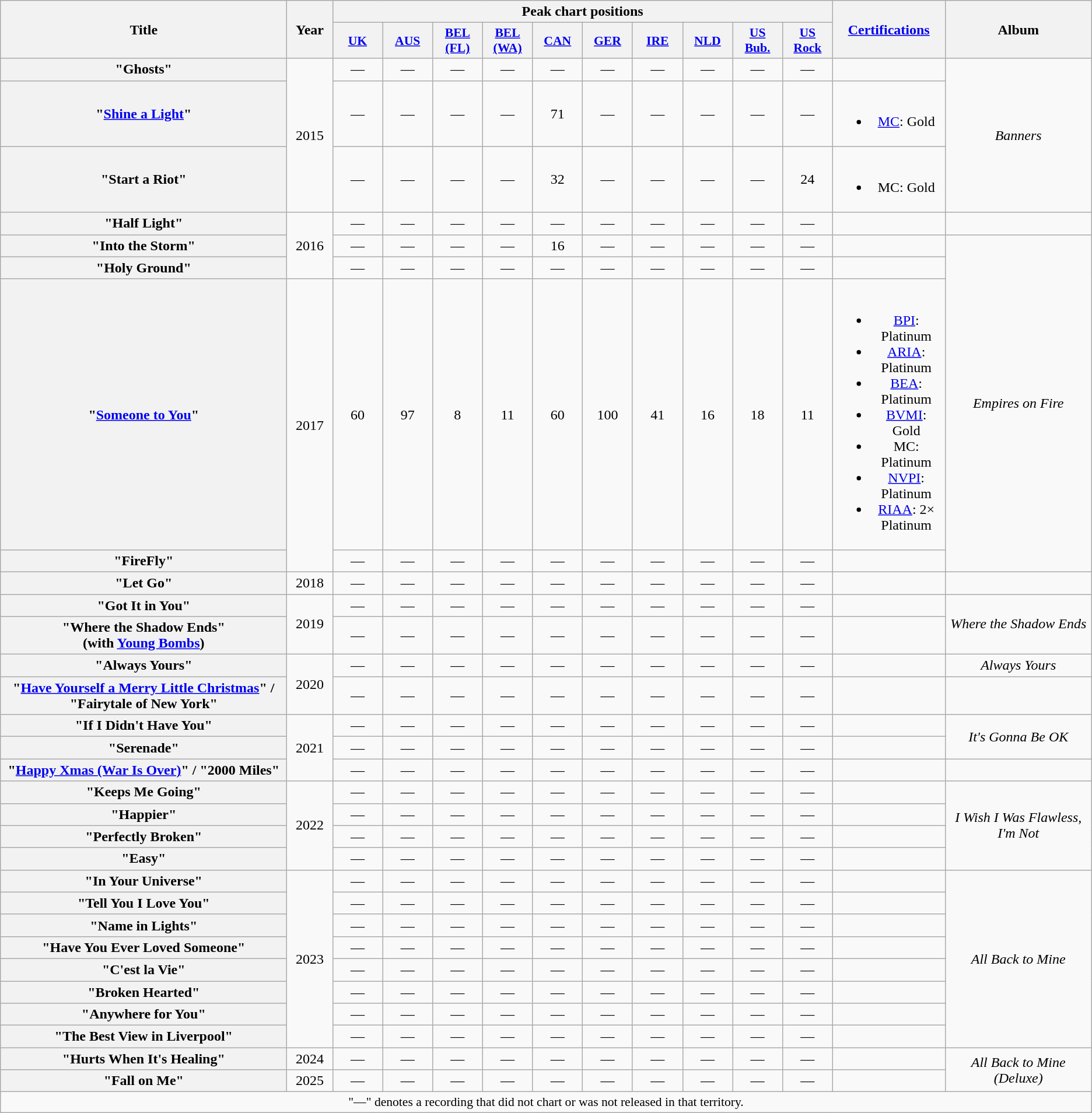<table class="wikitable plainrowheaders" style="text-align:center;" border="1">
<tr>
<th scope="col" rowspan="2" style="width:20em;">Title</th>
<th scope="col" rowspan="2" style="width:2.8em;">Year</th>
<th scope="col" colspan="10">Peak chart positions</th>
<th scope="col" rowspan="2"><a href='#'>Certifications</a></th>
<th scope="col" rowspan="2" style="width:10em;">Album</th>
</tr>
<tr>
<th scope="col" style="width:3.5em; font-size:90%;"><a href='#'>UK</a><br></th>
<th scope="col" style="width:3.5em; font-size:90%;"><a href='#'>AUS</a><br></th>
<th scope="col" style="width:3.5em; font-size:90%;"><a href='#'>BEL<br>(FL)</a><br></th>
<th scope="col" style="width:3.5em; font-size:90%;"><a href='#'>BEL<br>(WA)</a><br></th>
<th scope="col" style="width:3.5em; font-size:90%;"><a href='#'>CAN</a><br></th>
<th scope="col" style="width:3.5em; font-size:90%;"><a href='#'>GER</a><br></th>
<th scope="col" style="width:3.5em; font-size:90%;"><a href='#'>IRE</a><br></th>
<th scope="col" style="width:3.5em; font-size:90%;"><a href='#'>NLD</a><br></th>
<th scope="col" style="width:3.5em; font-size:90%;"><a href='#'>US<br>Bub.</a><br></th>
<th scope="col" style="width:3.5em; font-size:90%;"><a href='#'>US<br>Rock</a><br></th>
</tr>
<tr>
<th scope="row">"Ghosts" <br></th>
<td rowspan="3">2015</td>
<td>—</td>
<td>—</td>
<td>—</td>
<td>—</td>
<td>—</td>
<td>—</td>
<td>—</td>
<td>—</td>
<td>—</td>
<td>—</td>
<td></td>
<td rowspan="3"><em>Banners</em></td>
</tr>
<tr>
<th scope="row">"<a href='#'>Shine a Light</a>"</th>
<td>—</td>
<td>—</td>
<td>—</td>
<td>—</td>
<td>71</td>
<td>—</td>
<td>—</td>
<td>—</td>
<td>—</td>
<td>—</td>
<td><br><ul><li><a href='#'>MC</a>: Gold</li></ul></td>
</tr>
<tr>
<th scope="row">"Start a Riot"</th>
<td>—</td>
<td>—</td>
<td>—</td>
<td>—</td>
<td>32</td>
<td>—</td>
<td>—</td>
<td>—</td>
<td>—</td>
<td>24</td>
<td><br><ul><li>MC: Gold</li></ul></td>
</tr>
<tr>
<th scope="row">"Half Light"</th>
<td rowspan="3">2016</td>
<td>—</td>
<td>—</td>
<td>—</td>
<td>—</td>
<td>—</td>
<td>—</td>
<td>—</td>
<td>—</td>
<td>—</td>
<td>—</td>
<td></td>
<td></td>
</tr>
<tr>
<th scope="row">"Into the Storm"</th>
<td>—</td>
<td>—</td>
<td>—</td>
<td>—</td>
<td>16</td>
<td>—</td>
<td>—</td>
<td>—</td>
<td>—</td>
<td>—</td>
<td></td>
<td rowspan="4"><em>Empires on Fire</em></td>
</tr>
<tr>
<th scope="row">"Holy Ground"</th>
<td>—</td>
<td>—</td>
<td>—</td>
<td>—</td>
<td>—</td>
<td>—</td>
<td>—</td>
<td>—</td>
<td>—</td>
<td>—</td>
<td></td>
</tr>
<tr>
<th scope="row">"<a href='#'>Someone to You</a>"</th>
<td rowspan="2">2017</td>
<td>60</td>
<td>97</td>
<td>8</td>
<td>11</td>
<td>60</td>
<td>100</td>
<td>41</td>
<td>16</td>
<td>18</td>
<td>11</td>
<td><br><ul><li><a href='#'>BPI</a>: Platinum</li><li><a href='#'>ARIA</a>: Platinum</li><li><a href='#'>BEA</a>: Platinum</li><li><a href='#'>BVMI</a>: Gold</li><li>MC: Platinum</li><li><a href='#'>NVPI</a>: Platinum</li><li><a href='#'>RIAA</a>: 2× Platinum</li></ul></td>
</tr>
<tr>
<th scope="row">"FireFly"</th>
<td>—</td>
<td>—</td>
<td>—</td>
<td>—</td>
<td>—</td>
<td>—</td>
<td>—</td>
<td>—</td>
<td>—</td>
<td>—</td>
<td></td>
</tr>
<tr>
<th scope="row">"Let Go"</th>
<td>2018</td>
<td>—</td>
<td>—</td>
<td>—</td>
<td>—</td>
<td>—</td>
<td>—</td>
<td>—</td>
<td>—</td>
<td>—</td>
<td>—</td>
<td></td>
<td></td>
</tr>
<tr>
<th scope="row">"Got It in You"</th>
<td rowspan="2">2019</td>
<td>—</td>
<td>—</td>
<td>—</td>
<td>—</td>
<td>—</td>
<td>—</td>
<td>—</td>
<td>—</td>
<td>—</td>
<td>—</td>
<td></td>
<td rowspan="2"><em>Where the Shadow Ends</em></td>
</tr>
<tr>
<th scope="row">"Where the Shadow Ends" <br><span>(with <a href='#'>Young Bombs</a>)</span></th>
<td>—</td>
<td>—</td>
<td>—</td>
<td>—</td>
<td>—</td>
<td>—</td>
<td>—</td>
<td>—</td>
<td>—</td>
<td>—</td>
<td></td>
</tr>
<tr>
<th scope="row">"Always Yours"</th>
<td rowspan="2">2020</td>
<td>—</td>
<td>—</td>
<td>—</td>
<td>—</td>
<td>—</td>
<td>—</td>
<td>—</td>
<td>—</td>
<td>—</td>
<td>—</td>
<td></td>
<td><em>Always Yours</em></td>
</tr>
<tr>
<th scope="row">"<a href='#'>Have Yourself a Merry Little Christmas</a>" / "Fairytale of New York"</th>
<td>—</td>
<td>—</td>
<td>—</td>
<td>—</td>
<td>—</td>
<td>—</td>
<td>—</td>
<td>—</td>
<td>—</td>
<td>—</td>
<td></td>
<td></td>
</tr>
<tr>
<th scope="row">"If I Didn't Have You"</th>
<td rowspan="3">2021</td>
<td>—</td>
<td>—</td>
<td>—</td>
<td>—</td>
<td>—</td>
<td>—</td>
<td>—</td>
<td>—</td>
<td>—</td>
<td>—</td>
<td></td>
<td rowspan="2"><em>It's Gonna Be OK</em></td>
</tr>
<tr>
<th scope="row">"Serenade"</th>
<td>—</td>
<td>—</td>
<td>—</td>
<td>—</td>
<td>—</td>
<td>—</td>
<td>—</td>
<td>—</td>
<td>—</td>
<td>—</td>
<td></td>
</tr>
<tr>
<th scope="row">"<a href='#'>Happy Xmas (War Is Over)</a>" / "2000 Miles"</th>
<td>—</td>
<td>—</td>
<td>—</td>
<td>—</td>
<td>—</td>
<td>—</td>
<td>—</td>
<td>—</td>
<td>—</td>
<td>—</td>
<td></td>
<td></td>
</tr>
<tr>
<th scope="row">"Keeps Me Going"</th>
<td rowspan=4>2022</td>
<td>—</td>
<td>—</td>
<td>—</td>
<td>—</td>
<td>—</td>
<td>—</td>
<td>—</td>
<td>—</td>
<td>—</td>
<td>—</td>
<td></td>
<td rowspan=4><em>I Wish I Was Flawless, I'm Not</em></td>
</tr>
<tr>
<th scope="row">"Happier"</th>
<td>—</td>
<td>—</td>
<td>—</td>
<td>—</td>
<td>—</td>
<td>—</td>
<td>—</td>
<td>—</td>
<td>—</td>
<td>—</td>
<td></td>
</tr>
<tr>
<th scope="row">"Perfectly Broken"</th>
<td>—</td>
<td>—</td>
<td>—</td>
<td>—</td>
<td>—</td>
<td>—</td>
<td>—</td>
<td>—</td>
<td>—</td>
<td>—</td>
<td></td>
</tr>
<tr>
<th scope="row">"Easy"</th>
<td>—</td>
<td>—</td>
<td>—</td>
<td>—</td>
<td>—</td>
<td>—</td>
<td>—</td>
<td>—</td>
<td>—</td>
<td>—</td>
<td></td>
</tr>
<tr>
<th scope="row">"In Your Universe"</th>
<td rowspan=8>2023</td>
<td>—</td>
<td>—</td>
<td>—</td>
<td>—</td>
<td>—</td>
<td>—</td>
<td>—</td>
<td>—</td>
<td>—</td>
<td>—</td>
<td></td>
<td rowspan=8><em>All Back to Mine</em></td>
</tr>
<tr>
<th scope="row">"Tell You I Love You"</th>
<td>—</td>
<td>—</td>
<td>—</td>
<td>—</td>
<td>—</td>
<td>—</td>
<td>—</td>
<td>—</td>
<td>—</td>
<td>—</td>
<td></td>
</tr>
<tr>
<th scope="row">"Name in Lights"</th>
<td>—</td>
<td>—</td>
<td>—</td>
<td>—</td>
<td>—</td>
<td>—</td>
<td>—</td>
<td>—</td>
<td>—</td>
<td>—</td>
<td></td>
</tr>
<tr>
<th scope="row">"Have You Ever Loved Someone"</th>
<td>—</td>
<td>—</td>
<td>—</td>
<td>—</td>
<td>—</td>
<td>—</td>
<td>—</td>
<td>—</td>
<td>—</td>
<td>—</td>
<td></td>
</tr>
<tr>
<th scope="row">"C'est la Vie"</th>
<td>—</td>
<td>—</td>
<td>—</td>
<td>—</td>
<td>—</td>
<td>—</td>
<td>—</td>
<td>—</td>
<td>—</td>
<td>—</td>
<td></td>
</tr>
<tr>
<th scope="row">"Broken Hearted"</th>
<td>—</td>
<td>—</td>
<td>—</td>
<td>—</td>
<td>—</td>
<td>—</td>
<td>—</td>
<td>—</td>
<td>—</td>
<td>—</td>
<td></td>
</tr>
<tr>
<th scope="row">"Anywhere for You"</th>
<td>—</td>
<td>—</td>
<td>—</td>
<td>—</td>
<td>—</td>
<td>—</td>
<td>—</td>
<td>—</td>
<td>—</td>
<td>—</td>
<td></td>
</tr>
<tr>
<th scope="row">"The Best View in Liverpool"</th>
<td>—</td>
<td>—</td>
<td>—</td>
<td>—</td>
<td>—</td>
<td>—</td>
<td>—</td>
<td>—</td>
<td>—</td>
<td>—</td>
<td></td>
</tr>
<tr>
<th scope="row">"Hurts When It's Healing"</th>
<td>2024</td>
<td>—</td>
<td>—</td>
<td>—</td>
<td>—</td>
<td>—</td>
<td>—</td>
<td>—</td>
<td>—</td>
<td>—</td>
<td>—</td>
<td></td>
<td rowspan=2><em>All Back to Mine (Deluxe)</em></td>
</tr>
<tr>
<th scope="row">"Fall on Me"</th>
<td>2025</td>
<td>—</td>
<td>—</td>
<td>—</td>
<td>—</td>
<td>—</td>
<td>—</td>
<td>—</td>
<td>—</td>
<td>—</td>
<td>—</td>
<td></td>
</tr>
<tr>
<td colspan="14" style="font-size:90%">"—" denotes a recording that did not chart or was not released in that territory.</td>
</tr>
</table>
